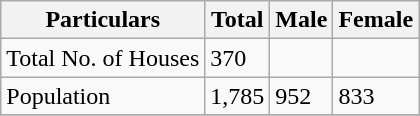<table class="wikitable sortable">
<tr>
<th>Particulars</th>
<th>Total</th>
<th>Male</th>
<th>Female</th>
</tr>
<tr>
<td>Total No. of Houses</td>
<td>370</td>
<td></td>
<td></td>
</tr>
<tr>
<td>Population</td>
<td>1,785</td>
<td>952</td>
<td>833</td>
</tr>
<tr>
</tr>
</table>
